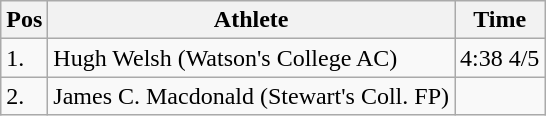<table class="wikitable">
<tr>
<th>Pos</th>
<th>Athlete</th>
<th>Time</th>
</tr>
<tr>
<td>1.</td>
<td>Hugh Welsh (Watson's College AC)</td>
<td>4:38 4/5</td>
</tr>
<tr>
<td>2.</td>
<td>James C. Macdonald (Stewart's Coll. FP)</td>
<td></td>
</tr>
</table>
